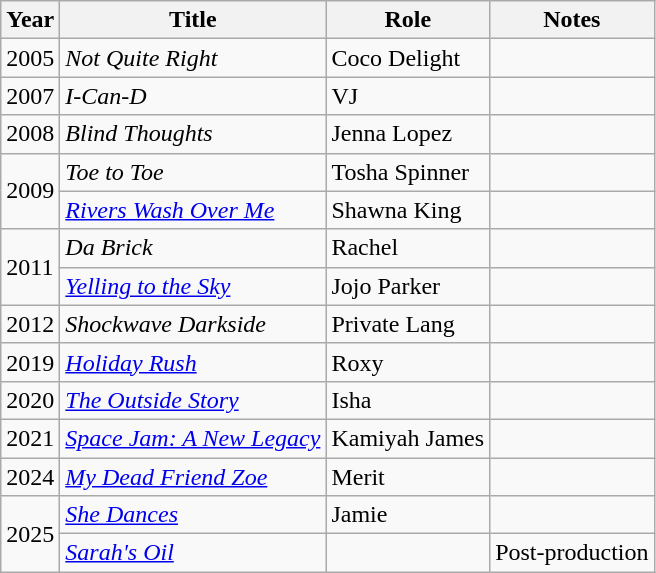<table class="wikitable sortable">
<tr>
<th>Year</th>
<th>Title</th>
<th>Role</th>
<th>Notes</th>
</tr>
<tr>
<td>2005</td>
<td><em>Not Quite Right</em></td>
<td>Coco Delight</td>
<td></td>
</tr>
<tr>
<td>2007</td>
<td><em>I-Can-D</em></td>
<td>VJ</td>
<td></td>
</tr>
<tr>
<td>2008</td>
<td><em>Blind Thoughts</em></td>
<td>Jenna Lopez</td>
<td></td>
</tr>
<tr>
<td rowspan=2>2009</td>
<td><em>Toe to Toe</em></td>
<td>Tosha Spinner</td>
<td></td>
</tr>
<tr>
<td><em><a href='#'>Rivers Wash Over Me</a></em></td>
<td>Shawna King</td>
<td></td>
</tr>
<tr>
<td rowspan=2>2011</td>
<td><em>Da Brick</em></td>
<td>Rachel</td>
<td></td>
</tr>
<tr>
<td><em><a href='#'>Yelling to the Sky</a></em></td>
<td>Jojo Parker</td>
<td></td>
</tr>
<tr>
<td>2012</td>
<td><em>Shockwave Darkside</em></td>
<td>Private Lang</td>
<td></td>
</tr>
<tr>
<td>2019</td>
<td><em><a href='#'>Holiday Rush</a></em></td>
<td>Roxy</td>
<td></td>
</tr>
<tr>
<td>2020</td>
<td><em><a href='#'>The Outside Story</a></em></td>
<td>Isha</td>
<td></td>
</tr>
<tr>
<td>2021</td>
<td><em><a href='#'>Space Jam: A New Legacy</a></em></td>
<td>Kamiyah James</td>
<td></td>
</tr>
<tr>
<td>2024</td>
<td><em><a href='#'>My Dead Friend Zoe</a></em></td>
<td>Merit</td>
<td></td>
</tr>
<tr>
<td rowspan="2">2025</td>
<td><em><a href='#'>She Dances</a></em></td>
<td>Jamie</td>
<td></td>
</tr>
<tr>
<td><em><a href='#'>Sarah's Oil</a></em></td>
<td></td>
<td>Post-production</td>
</tr>
</table>
